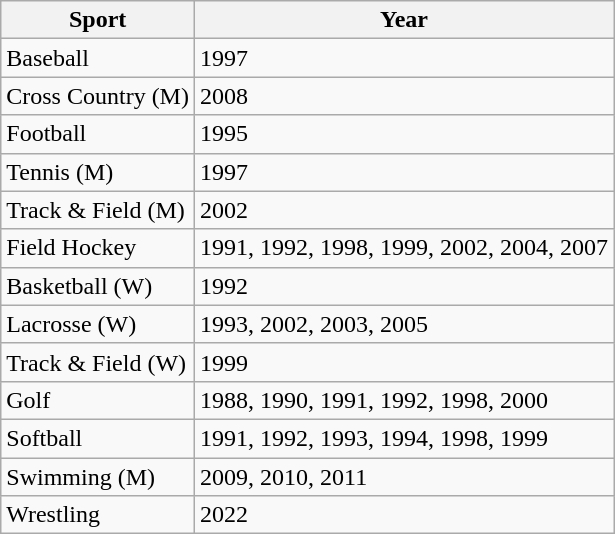<table class="wikitable">
<tr>
<th>Sport</th>
<th>Year</th>
</tr>
<tr>
<td>Baseball</td>
<td>1997</td>
</tr>
<tr>
<td>Cross Country (M)</td>
<td>2008</td>
</tr>
<tr>
<td>Football</td>
<td>1995</td>
</tr>
<tr>
<td>Tennis (M)</td>
<td>1997</td>
</tr>
<tr>
<td>Track & Field (M)</td>
<td>2002</td>
</tr>
<tr>
<td>Field Hockey</td>
<td>1991, 1992, 1998, 1999, 2002, 2004, 2007</td>
</tr>
<tr>
<td>Basketball (W)</td>
<td>1992</td>
</tr>
<tr>
<td>Lacrosse (W)</td>
<td>1993, 2002, 2003, 2005</td>
</tr>
<tr>
<td>Track & Field (W)</td>
<td>1999</td>
</tr>
<tr>
<td>Golf</td>
<td>1988, 1990, 1991, 1992, 1998, 2000</td>
</tr>
<tr>
<td>Softball</td>
<td>1991, 1992, 1993, 1994, 1998, 1999</td>
</tr>
<tr>
<td>Swimming (M)</td>
<td>2009, 2010, 2011</td>
</tr>
<tr>
<td>Wrestling</td>
<td>2022</td>
</tr>
</table>
